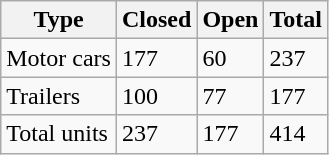<table class="wikitable">
<tr>
<th>Type</th>
<th>Closed</th>
<th>Open</th>
<th>Total</th>
</tr>
<tr>
<td>Motor cars</td>
<td>177</td>
<td>60</td>
<td>237</td>
</tr>
<tr>
<td>Trailers</td>
<td>100</td>
<td>77</td>
<td>177</td>
</tr>
<tr>
<td>Total units</td>
<td>237</td>
<td>177</td>
<td>414</td>
</tr>
</table>
